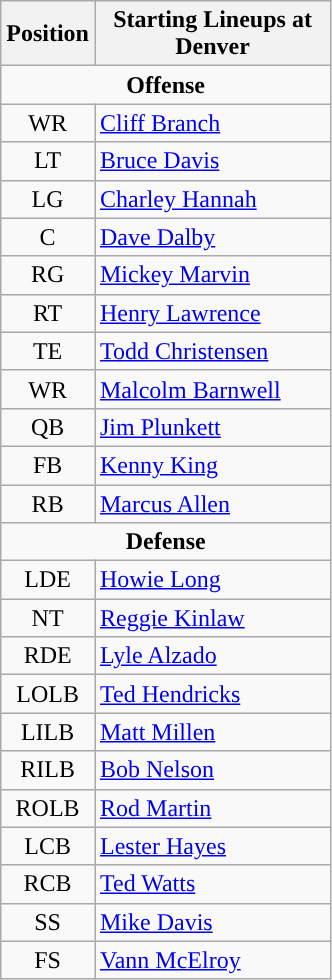<table class="wikitable">
<tr>
<th>Position</th>
<th width="150px" ">Starting Lineups at Denver</th>
</tr>
<tr>
<td colspan="2" style="text-align:center;"><strong>Offense</strong></td>
</tr>
<tr>
<td style="text-align:center;">WR</td>
<td><a href='#'>Cliff Branch</a></td>
</tr>
<tr>
<td style="text-align:center;">LT</td>
<td><a href='#'>Bruce Davis</a></td>
</tr>
<tr>
<td style="text-align:center;">LG</td>
<td><a href='#'>Charley Hannah</a></td>
</tr>
<tr>
<td style="text-align:center;">C</td>
<td><a href='#'>Dave Dalby</a></td>
</tr>
<tr>
<td style="text-align:center;">RG</td>
<td><a href='#'>Mickey Marvin</a></td>
</tr>
<tr>
<td style="text-align:center;">RT</td>
<td><a href='#'>Henry Lawrence</a></td>
</tr>
<tr>
<td style="text-align:center;">TE</td>
<td><a href='#'>Todd Christensen</a></td>
</tr>
<tr>
<td style="text-align:center;">WR</td>
<td><a href='#'>Malcolm Barnwell</a></td>
</tr>
<tr>
<td style="text-align:center;">QB</td>
<td><a href='#'>Jim Plunkett</a></td>
</tr>
<tr>
<td style="text-align:center;">FB</td>
<td><a href='#'>Kenny King</a></td>
</tr>
<tr>
<td style="text-align:center;">RB</td>
<td><a href='#'>Marcus Allen</a></td>
</tr>
<tr>
<td colspan="2" style="text-align:center;"><strong>Defense</strong></td>
</tr>
<tr>
<td style="text-align:center;">LDE</td>
<td><a href='#'>Howie Long</a></td>
</tr>
<tr>
<td style="text-align:center;">NT</td>
<td><a href='#'>Reggie Kinlaw</a></td>
</tr>
<tr>
<td style="text-align:center;">RDE</td>
<td><a href='#'>Lyle Alzado</a></td>
</tr>
<tr>
<td style="text-align:center;">LOLB</td>
<td><a href='#'>Ted Hendricks</a></td>
</tr>
<tr>
<td style="text-align:center;">LILB</td>
<td><a href='#'>Matt Millen</a></td>
</tr>
<tr>
<td style="text-align:center;">RILB</td>
<td><a href='#'>Bob Nelson</a></td>
</tr>
<tr>
<td style="text-align:center;">ROLB</td>
<td><a href='#'>Rod Martin</a></td>
</tr>
<tr>
<td style="text-align:center;">LCB</td>
<td><a href='#'>Lester Hayes</a></td>
</tr>
<tr>
<td style="text-align:center;">RCB</td>
<td><a href='#'>Ted Watts</a></td>
</tr>
<tr>
<td style="text-align:center;">SS</td>
<td><a href='#'>Mike Davis</a></td>
</tr>
<tr>
<td style="text-align:center;">FS</td>
<td><a href='#'>Vann McElroy</a></td>
</tr>
</table>
